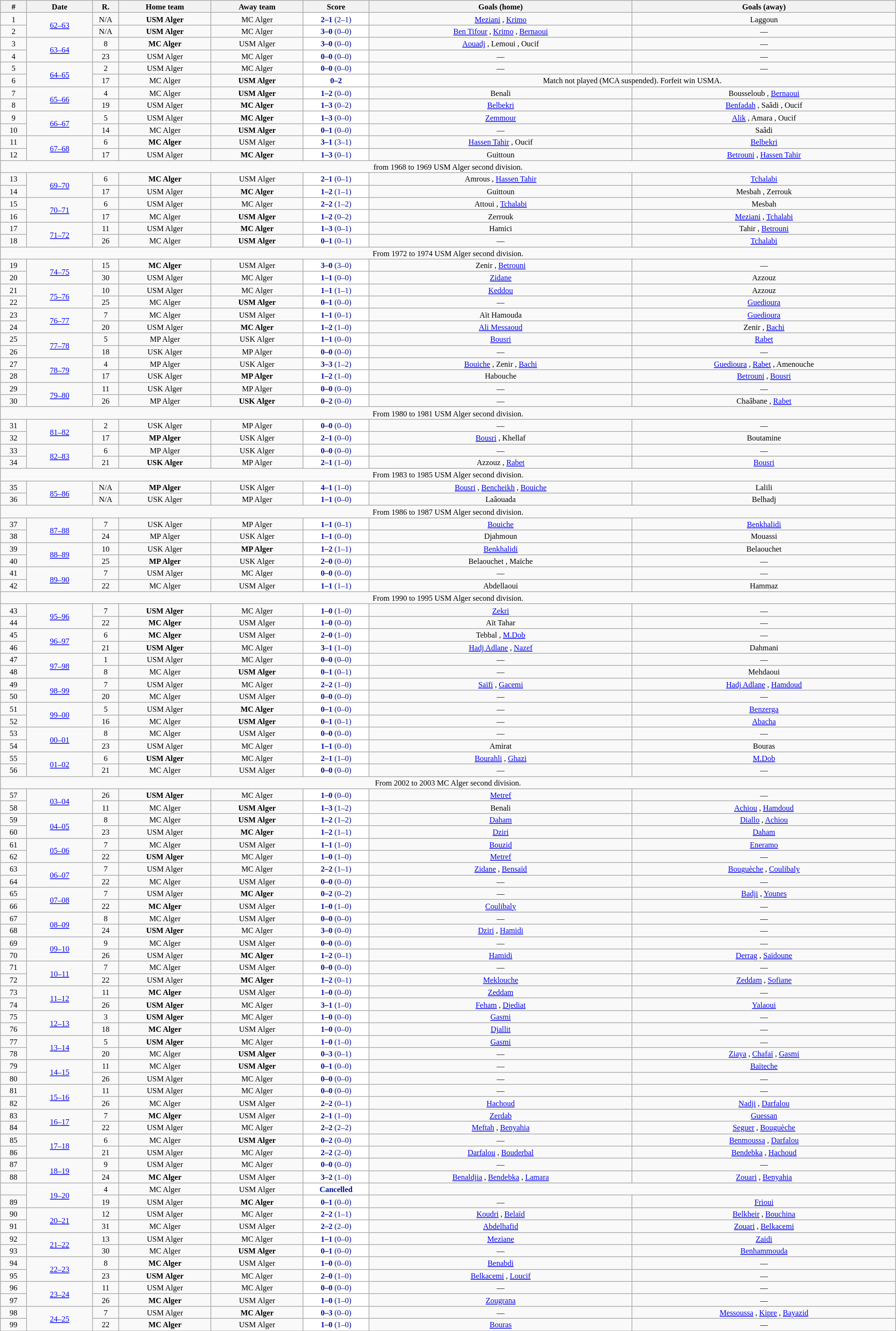<table class="wikitable" style="width:100%; margin:0 left; font-size: 11px; text-align:center">
<tr>
<th width=2%>#</th>
<th class="unsortable" width=5%>Date</th>
<th width=2%>R.</th>
<th width=7%>Home team</th>
<th width=7%>Away team</th>
<th width=5%>Score</th>
<th width=20%>Goals (home)</th>
<th width=20%>Goals (away)</th>
</tr>
<tr style="text-align:center;">
<td>1</td>
<td rowspan="2"><a href='#'>62–63</a></td>
<td>N/A</td>
<td><strong>USM Alger</strong></td>
<td>MC Alger</td>
<td style="color:#000C99; background:#ffffff"><strong>2–1</strong> (2–1)</td>
<td><a href='#'>Meziani</a> , <a href='#'>Krimo</a> </td>
<td>Laggoun </td>
</tr>
<tr style="text-align:center;">
<td>2</td>
<td>N/A</td>
<td><strong>USM Alger</strong></td>
<td>MC Alger</td>
<td style="color:#000C99; background:#ffffff"><strong>3–0</strong> (0–0)</td>
<td><a href='#'>Ben Tifour</a> , <a href='#'>Krimo</a> , <a href='#'>Bernaoui</a> </td>
<td>—</td>
</tr>
<tr style="text-align:center;">
<td>3</td>
<td rowspan="2"><a href='#'>63–64</a></td>
<td>8</td>
<td><strong>MC Alger</strong></td>
<td>USM Alger</td>
<td style="color:#000C99; background:#ffffff"><strong>3–0</strong> (0–0)</td>
<td><a href='#'>Aouadj</a> , Lemoui , Oucif </td>
<td>—</td>
</tr>
<tr style="text-align:center;">
<td>4</td>
<td>23</td>
<td>USM Alger</td>
<td>MC Alger</td>
<td style="color:#000C99; background:#ffffff"><strong>0–0</strong> (0–0)</td>
<td>—</td>
<td>—</td>
</tr>
<tr style="text-align:center;">
<td>5</td>
<td rowspan="2"><a href='#'>64–65</a></td>
<td>2</td>
<td>USM Alger</td>
<td>MC Alger</td>
<td style="color:#000C99; background:#ffffff"><strong>0–0</strong> (0–0)</td>
<td>—</td>
<td>—</td>
</tr>
<tr style="text-align:center;">
<td>6</td>
<td>17</td>
<td>MC Alger</td>
<td><strong>USM Alger</strong></td>
<td style="color:#000C99; background:#ffffff"><strong>0–2</strong></td>
<td colspan="2">Match not played (MCA suspended). Forfeit win USMA.</td>
</tr>
<tr style="text-align:center;">
<td>7</td>
<td rowspan="2"><a href='#'>65–66</a></td>
<td>4</td>
<td>MC Alger</td>
<td><strong>USM Alger</strong></td>
<td style="color:#000C99; background:#ffffff"><strong>1–2</strong> (0–0)</td>
<td>Benali </td>
<td>Bousseloub , <a href='#'>Bernaoui</a> </td>
</tr>
<tr style="text-align:center;">
<td>8</td>
<td>19</td>
<td>USM Alger</td>
<td><strong>MC Alger</strong></td>
<td style="color:#000C99; background:#ffffff"><strong>1–3</strong> (0–2)</td>
<td><a href='#'>Belbekri</a> </td>
<td><a href='#'>Benfadah</a> , Saâdi , Oucif </td>
</tr>
<tr style="text-align:center;">
<td>9</td>
<td rowspan="2"><a href='#'>66–67</a></td>
<td>5</td>
<td>USM Alger</td>
<td><strong>MC Alger</strong></td>
<td style="color:#000C99; background:#ffffff"><strong>1–3</strong> (0–0)</td>
<td><a href='#'>Zemmour</a> </td>
<td><a href='#'>Alik</a> , Amara , Oucif </td>
</tr>
<tr style="text-align:center;">
<td>10</td>
<td>14</td>
<td>MC Alger</td>
<td><strong>USM Alger</strong></td>
<td style="color:#000C99; background:#ffffff"><strong>0–1</strong> (0–0)</td>
<td>—</td>
<td>Saâdi </td>
</tr>
<tr style="text-align:center;">
<td>11</td>
<td rowspan="2"><a href='#'>67–68</a></td>
<td>6</td>
<td><strong>MC Alger</strong></td>
<td>USM Alger</td>
<td style="color:#000C99; background:#ffffff"><strong>3–1</strong> (3–1)</td>
<td><a href='#'>Hassen Tahir</a> , Oucif </td>
<td><a href='#'>Belbekri</a> </td>
</tr>
<tr style="text-align:center;">
<td>12</td>
<td>17</td>
<td>USM Alger</td>
<td><strong>MC Alger</strong></td>
<td style="color:#000C99; background:#ffffff"><strong>1–3</strong> (0–1)</td>
<td>Guittoun </td>
<td><a href='#'>Betrouni</a> , <a href='#'>Hassen Tahir</a> </td>
</tr>
<tr style="text-align:center;">
<td colspan="9">from 1968 to 1969 USM Alger second division.</td>
</tr>
<tr style="text-align:center;">
<td>13</td>
<td rowspan="2"><a href='#'>69–70</a></td>
<td>6</td>
<td><strong>MC Alger</strong></td>
<td>USM Alger</td>
<td style="color:#000C99; background:#ffffff"><strong>2–1</strong> (0–1)</td>
<td>Amrous , <a href='#'>Hassen Tahir</a> </td>
<td><a href='#'>Tchalabi</a> </td>
</tr>
<tr style="text-align:center;">
<td>14</td>
<td>17</td>
<td>USM Alger</td>
<td><strong>MC Alger</strong></td>
<td style="color:#000C99; background:#ffffff"><strong>1–2</strong> (1–1)</td>
<td>Guittoun </td>
<td>Mesbah , Zerrouk </td>
</tr>
<tr style="text-align:center;">
<td>15</td>
<td rowspan="2"><a href='#'>70–71</a></td>
<td>6</td>
<td>USM Alger</td>
<td>MC Alger</td>
<td style="color:#000C99; background:#ffffff"><strong>2–2</strong> (1–2)</td>
<td>Attoui , <a href='#'>Tchalabi</a> </td>
<td>Mesbah </td>
</tr>
<tr style="text-align:center;">
<td>16</td>
<td>17</td>
<td>MC Alger</td>
<td><strong>USM Alger</strong></td>
<td style="color:#000C99; background:#ffffff"><strong>1–2</strong> (0–2)</td>
<td>Zerrouk </td>
<td><a href='#'>Meziani</a> , <a href='#'>Tchalabi</a> </td>
</tr>
<tr style="text-align:center;">
<td>17</td>
<td rowspan="2"><a href='#'>71–72</a></td>
<td>11</td>
<td>USM Alger</td>
<td><strong>MC Alger</strong></td>
<td style="color:#000C99; background:#ffffff"><strong>1–3</strong> (0–1)</td>
<td>Hamici </td>
<td>Tahir , <a href='#'>Betrouni</a> </td>
</tr>
<tr style="text-align:center;">
<td>18</td>
<td>26</td>
<td>MC Alger</td>
<td><strong>USM Alger</strong></td>
<td style="color:#000C99; background:#ffffff"><strong>0–1</strong> (0–1)</td>
<td>—</td>
<td><a href='#'>Tchalabi</a> </td>
</tr>
<tr style="text-align:center;">
<td colspan="9">From 1972 to 1974 USM Alger second division.</td>
</tr>
<tr style="text-align:center;">
<td>19</td>
<td rowspan="2"><a href='#'>74–75</a></td>
<td>15</td>
<td><strong>MC Alger</strong></td>
<td>USM Alger</td>
<td style="color:#000C99; background:#ffffff"><strong>3–0</strong> (3–0)</td>
<td>Zenir , <a href='#'>Betrouni</a> </td>
<td>—</td>
</tr>
<tr style="text-align:center;">
<td>20</td>
<td>30</td>
<td>USM Alger</td>
<td>MC Alger</td>
<td style="color:#000C99; background:#ffffff"><strong>1–1</strong> (0–0)</td>
<td><a href='#'>Zidane</a> </td>
<td>Azzouz </td>
</tr>
<tr style="text-align:center;">
<td>21</td>
<td rowspan="2"><a href='#'>75–76</a></td>
<td>10</td>
<td>USM Alger</td>
<td>MC Alger</td>
<td style="color:#000C99; background:#ffffff"><strong>1–1</strong> (1–1)</td>
<td><a href='#'>Keddou</a> </td>
<td>Azzouz </td>
</tr>
<tr style="text-align:center;">
<td>22</td>
<td>25</td>
<td>MC Alger</td>
<td><strong>USM Alger</strong></td>
<td style="color:#000C99; background:#ffffff"><strong>0–1</strong> (0–0)</td>
<td>—</td>
<td><a href='#'>Guedioura</a> </td>
</tr>
<tr style="text-align:center;">
<td>23</td>
<td rowspan="2"><a href='#'>76–77</a></td>
<td>7</td>
<td>MC Alger</td>
<td>USM Alger</td>
<td style="color:#000C99; background:#ffffff"><strong>1–1</strong> (0–1)</td>
<td>Aït Hamouda </td>
<td><a href='#'>Guedioura</a> </td>
</tr>
<tr style="text-align:center;">
<td>24</td>
<td>20</td>
<td>USM Alger</td>
<td><strong>MC Alger</strong></td>
<td style="color:#000C99; background:#ffffff"><strong>1–2</strong> (1–0)</td>
<td><a href='#'>Ali Messaoud</a> </td>
<td>Zenir , <a href='#'>Bachi</a> </td>
</tr>
<tr style="text-align:center;">
<td>25</td>
<td rowspan="2"><a href='#'>77–78</a></td>
<td>5</td>
<td>MP Alger</td>
<td>USK Alger</td>
<td style="color:#000C99; background:#ffffff"><strong>1–1</strong> (0–0)</td>
<td><a href='#'>Bousri</a> </td>
<td><a href='#'>Rabet</a> </td>
</tr>
<tr style="text-align:center;">
<td>26</td>
<td>18</td>
<td>USK Alger</td>
<td>MP Alger</td>
<td style="color:#000C99; background:#ffffff"><strong>0–0</strong> (0–0)</td>
<td>—</td>
<td>—</td>
</tr>
<tr style="text-align:center;">
<td>27</td>
<td rowspan="2"><a href='#'>78–79</a></td>
<td>4</td>
<td>MP Alger</td>
<td>USK Alger</td>
<td style="color:#000C99; background:#ffffff"><strong>3–3</strong> (1–2)</td>
<td><a href='#'>Bouiche</a> , Zenir , <a href='#'>Bachi</a> </td>
<td><a href='#'>Guedioura</a> , <a href='#'>Rabet</a> , Amenouche </td>
</tr>
<tr style="text-align:center;">
<td>28</td>
<td>17</td>
<td>USK Alger</td>
<td><strong>MP Alger</strong></td>
<td style="color:#000C99; background:#ffffff"><strong>1–2</strong> (1–0)</td>
<td>Habouche </td>
<td><a href='#'>Betrouni</a> , <a href='#'>Bousri</a> </td>
</tr>
<tr style="text-align:center;">
<td>29</td>
<td rowspan="2"><a href='#'>79–80</a></td>
<td>11</td>
<td>USK Alger</td>
<td>MP Alger</td>
<td style="color:#000C99; background:#ffffff"><strong>0–0</strong> (0–0)</td>
<td>—</td>
<td>—</td>
</tr>
<tr style="text-align:center;">
<td>30</td>
<td>26</td>
<td>MP Alger</td>
<td><strong>USK Alger</strong></td>
<td style="color:#000C99; background:#ffffff"><strong>0–2</strong> (0–0)</td>
<td>—</td>
<td>Chaâbane , <a href='#'>Rabet</a> </td>
</tr>
<tr style="text-align:center;">
<td colspan="9">From 1980 to 1981 USM Alger second division.</td>
</tr>
<tr style="text-align:center;">
<td>31</td>
<td rowspan="2"><a href='#'>81–82</a></td>
<td>2</td>
<td>USK Alger</td>
<td>MP Alger</td>
<td style="color:#000C99; background:#ffffff"><strong>0–0</strong> (0–0)</td>
<td>—</td>
<td>—</td>
</tr>
<tr style="text-align:center;">
<td>32</td>
<td>17</td>
<td><strong>MP Alger</strong></td>
<td>USK Alger</td>
<td style="color:#000C99; background:#ffffff"><strong>2–1</strong> (0–0)</td>
<td><a href='#'>Bousri</a> , Khellaf </td>
<td>Boutamine </td>
</tr>
<tr style="text-align:center;">
<td>33</td>
<td rowspan="2"><a href='#'>82–83</a></td>
<td>6</td>
<td>MP Alger</td>
<td>USK Alger</td>
<td style="color:#000C99; background:#ffffff"><strong>0–0</strong> (0–0)</td>
<td>—</td>
<td>—</td>
</tr>
<tr style="text-align:center;">
<td>34</td>
<td>21</td>
<td><strong>USK Alger</strong></td>
<td>MP Alger</td>
<td style="color:#000C99; background:#ffffff"><strong>2–1</strong> (1–0)</td>
<td>Azzouz , <a href='#'>Rabet</a> </td>
<td><a href='#'>Bousri</a> </td>
</tr>
<tr style="text-align:center;">
<td colspan="9">From 1983 to 1985 USM Alger second division.</td>
</tr>
<tr style="text-align:center;">
<td>35</td>
<td rowspan="2"><a href='#'>85–86</a></td>
<td>N/A</td>
<td><strong>MP Alger</strong></td>
<td>USK Alger</td>
<td style="color:#000C99; background:#ffffff"><strong>4–1</strong> (1–0)</td>
<td><a href='#'>Bousri</a> , <a href='#'>Bencheikh</a> , <a href='#'>Bouiche</a> </td>
<td>Lalili </td>
</tr>
<tr style="text-align:center;">
<td>36</td>
<td>N/A</td>
<td>USK Alger</td>
<td>MP Alger</td>
<td style="color:#000C99; background:#ffffff"><strong>1–1</strong> (0–0)</td>
<td>Laâouada </td>
<td>Belhadj </td>
</tr>
<tr style="text-align:center;">
<td colspan="9">From 1986 to 1987 USM Alger second division.</td>
</tr>
<tr style="text-align:center;">
<td>37</td>
<td rowspan="2"><a href='#'>87–88</a></td>
<td>7</td>
<td>USK Alger</td>
<td>MP Alger</td>
<td style="color:#000C99; background:#ffffff"><strong>1–1</strong> (0–1)</td>
<td><a href='#'>Bouiche</a> </td>
<td><a href='#'>Benkhalidi</a> </td>
</tr>
<tr style="text-align:center;">
<td>38</td>
<td>24</td>
<td>MP Alger</td>
<td>USK Alger</td>
<td style="color:#000C99; background:#ffffff"><strong>1–1</strong> (0–0)</td>
<td>Djahmoun </td>
<td>Mouassi </td>
</tr>
<tr style="text-align:center;">
<td>39</td>
<td rowspan="2"><a href='#'>88–89</a></td>
<td>10</td>
<td>USK Alger</td>
<td><strong>MP Alger</strong></td>
<td style="color:#000C99; background:#ffffff"><strong>1–2</strong> (1–1)</td>
<td><a href='#'>Benkhalidi</a> </td>
<td>Belaouchet </td>
</tr>
<tr style="text-align:center;">
<td>40</td>
<td>25</td>
<td><strong>MP Alger</strong></td>
<td>USK Alger</td>
<td style="color:#000C99; background:#ffffff"><strong>2–0</strong> (0–0)</td>
<td>Belaouchet , Maïche </td>
<td>—</td>
</tr>
<tr style="text-align:center;">
<td>41</td>
<td rowspan="2"><a href='#'>89–90</a></td>
<td>7</td>
<td>USM Alger</td>
<td>MC Alger</td>
<td style="color:#000C99; background:#ffffff"><strong>0–0</strong> (0–0)</td>
<td>—</td>
<td>—</td>
</tr>
<tr style="text-align:center;">
<td>42</td>
<td>22</td>
<td>MC Alger</td>
<td>USM Alger</td>
<td style="color:#000C99; background:#ffffff"><strong>1–1</strong> (1–1)</td>
<td>Abdellaoui </td>
<td>Hammaz </td>
</tr>
<tr style="text-align:center;">
<td colspan="9">From 1990 to 1995 USM Alger second division.</td>
</tr>
<tr style="text-align:center;">
<td>43</td>
<td rowspan="2"><a href='#'>95–96</a></td>
<td>7</td>
<td><strong>USM Alger</strong></td>
<td>MC Alger</td>
<td style="color:#000C99; background:#ffffff"><strong>1–0</strong> (1–0)</td>
<td><a href='#'>Zekri</a> </td>
<td>—</td>
</tr>
<tr style="text-align:center;">
<td>44</td>
<td>22</td>
<td><strong>MC Alger</strong></td>
<td>USM Alger</td>
<td style="color:#000C99; background:#ffffff"><strong>1–0</strong> (0–0)</td>
<td>Aït Tahar </td>
<td>—</td>
</tr>
<tr style="text-align:center;">
<td>45</td>
<td rowspan="2"><a href='#'>96–97</a></td>
<td>6</td>
<td><strong>MC Alger</strong></td>
<td>USM Alger</td>
<td style="color:#000C99; background:#ffffff"><strong>2–0</strong> (1–0)</td>
<td>Tebbal , <a href='#'>M.Dob</a> </td>
<td>—</td>
</tr>
<tr style="text-align:center;">
<td>46</td>
<td>21</td>
<td><strong>USM Alger</strong></td>
<td>MC Alger</td>
<td style="color:#000C99; background:#ffffff"><strong>3–1</strong> (1–0)</td>
<td><a href='#'>Hadj Adlane</a> , <a href='#'>Nazef</a> </td>
<td>Dahmani </td>
</tr>
<tr style="text-align:center;">
<td>47</td>
<td rowspan="2"><a href='#'>97–98</a></td>
<td>1</td>
<td>USM Alger</td>
<td>MC Alger</td>
<td style="color:#000C99; background:#ffffff"><strong>0–0</strong> (0–0)</td>
<td>—</td>
<td>—</td>
</tr>
<tr style="text-align:center;">
<td>48</td>
<td>8</td>
<td>MC Alger</td>
<td><strong>USM Alger</strong></td>
<td style="color:#000C99; background:#ffffff"><strong>0–1</strong> (0–1)</td>
<td>—</td>
<td>Mehdaoui </td>
</tr>
<tr style="text-align:center;">
<td>49</td>
<td rowspan="2"><a href='#'>98–99</a></td>
<td>7</td>
<td>USM Alger</td>
<td>MC Alger</td>
<td style="color:#000C99; background:#ffffff"><strong>2–2</strong> (1–0)</td>
<td><a href='#'>Saïfi</a> , <a href='#'>Gacemi</a> </td>
<td><a href='#'>Hadj Adlane</a> , <a href='#'>Hamdoud</a> </td>
</tr>
<tr style="text-align:center;">
<td>50</td>
<td>20</td>
<td>MC Alger</td>
<td>USM Alger</td>
<td style="color:#000C99; background:#ffffff"><strong>0–0</strong> (0–0)</td>
<td>—</td>
<td>—</td>
</tr>
<tr style="text-align:center;">
<td>51</td>
<td rowspan="2"><a href='#'>99–00</a></td>
<td>5</td>
<td>USM Alger</td>
<td><strong>MC Alger</strong></td>
<td style="color:#000C99; background:#ffffff"><strong>0–1</strong> (0–0)</td>
<td>—</td>
<td><a href='#'>Benzerga</a> </td>
</tr>
<tr style="text-align:center;">
<td>52</td>
<td>16</td>
<td>MC Alger</td>
<td><strong>USM Alger</strong></td>
<td style="color:#000C99; background:#ffffff"><strong>0–1</strong> (0–1)</td>
<td>—</td>
<td><a href='#'>Abacha</a> </td>
</tr>
<tr style="text-align:center;">
<td>53</td>
<td rowspan="2"><a href='#'>00–01</a></td>
<td>8</td>
<td>MC Alger</td>
<td>USM Alger</td>
<td style="color:#000C99; background:#ffffff"><strong>0–0</strong> (0–0)</td>
<td>—</td>
<td>—</td>
</tr>
<tr style="text-align:center;">
<td>54</td>
<td>23</td>
<td>USM Alger</td>
<td>MC Alger</td>
<td style="color:#000C99; background:#ffffff"><strong>1–1</strong> (0–0)</td>
<td>Amirat </td>
<td>Bouras </td>
</tr>
<tr style="text-align:center;">
<td>55</td>
<td rowspan="2"><a href='#'>01–02</a></td>
<td>6</td>
<td><strong>USM Alger</strong></td>
<td>MC Alger</td>
<td style="color:#000C99; background:#ffffff"><strong>2–1</strong> (1–0)</td>
<td><a href='#'>Bourahli</a> , <a href='#'>Ghazi</a> </td>
<td><a href='#'>M.Dob</a> </td>
</tr>
<tr style="text-align:center;">
<td>56</td>
<td>21</td>
<td>MC Alger</td>
<td>USM Alger</td>
<td style="color:#000C99; background:#ffffff"><strong>0–0</strong> (0–0)</td>
<td>—</td>
<td>—</td>
</tr>
<tr style="text-align:center;">
<td colspan="9">From 2002 to 2003 MC Alger second division.</td>
</tr>
<tr style="text-align:center;">
<td>57</td>
<td rowspan="2"><a href='#'>03–04</a></td>
<td>26</td>
<td><strong>USM Alger</strong></td>
<td>MC Alger</td>
<td style="color:#000C99; background:#ffffff"><strong>1–0</strong> (0–0)</td>
<td><a href='#'>Metref</a> </td>
<td>—</td>
</tr>
<tr style="text-align:center;">
<td>58</td>
<td>11</td>
<td>MC Alger</td>
<td><strong>USM Alger</strong></td>
<td style="color:#000C99; background:#ffffff"><strong>1–3</strong> (1–2)</td>
<td>Benali </td>
<td><a href='#'>Achiou</a> , <a href='#'>Hamdoud</a> </td>
</tr>
<tr style="text-align:center;">
<td>59</td>
<td rowspan="2"><a href='#'>04–05</a></td>
<td>8</td>
<td>MC Alger</td>
<td><strong>USM Alger</strong></td>
<td style="color:#000C99; background:#ffffff"><strong>1–2</strong> (1–2)</td>
<td><a href='#'>Daham</a> </td>
<td><a href='#'>Diallo</a> , <a href='#'>Achiou</a> </td>
</tr>
<tr style="text-align:center;">
<td>60</td>
<td>23</td>
<td>USM Alger</td>
<td><strong>MC Alger</strong></td>
<td style="color:#000C99; background:#ffffff"><strong>1–2</strong> (1–1)</td>
<td><a href='#'>Dziri</a> </td>
<td><a href='#'>Daham</a> </td>
</tr>
<tr style="text-align:center;">
<td>61</td>
<td rowspan="2"><a href='#'>05–06</a></td>
<td>7</td>
<td>MC Alger</td>
<td>USM Alger</td>
<td style="color:#000C99; background:#ffffff"><strong>1–1</strong> (1–0)</td>
<td><a href='#'>Bouzid</a> </td>
<td><a href='#'>Eneramo</a> </td>
</tr>
<tr style="text-align:center;">
<td>62</td>
<td>22</td>
<td><strong>USM Alger</strong></td>
<td>MC Alger</td>
<td style="color:#000C99; background:#ffffff"><strong>1–0</strong> (1–0)</td>
<td><a href='#'>Metref</a> </td>
<td>—</td>
</tr>
<tr style="text-align:center;">
<td>63</td>
<td rowspan="2"><a href='#'>06–07</a></td>
<td>7</td>
<td>USM Alger</td>
<td>MC Alger</td>
<td style="color:#000C99; background:#ffffff"><strong>2–2</strong> (1–1)</td>
<td><a href='#'>Zidane</a> , <a href='#'>Bensaïd</a> </td>
<td><a href='#'>Bouguèche</a> , <a href='#'>Coulibaly</a> </td>
</tr>
<tr style="text-align:center;">
<td>64</td>
<td>22</td>
<td>MC Alger</td>
<td>USM Alger</td>
<td style="color:#000C99; background:#ffffff"><strong>0–0</strong> (0–0)</td>
<td>—</td>
<td>—</td>
</tr>
<tr style="text-align:center;">
<td>65</td>
<td rowspan="2"><a href='#'>07–08</a></td>
<td>7</td>
<td>USM Alger</td>
<td><strong>MC Alger</strong></td>
<td style="color:#000C99; background:#ffffff"><strong>0–2</strong> (0–2)</td>
<td>—</td>
<td><a href='#'>Badji</a> , <a href='#'>Younes</a> </td>
</tr>
<tr style="text-align:center;">
<td>66</td>
<td>22</td>
<td><strong>MC Alger</strong></td>
<td>USM Alger</td>
<td style="color:#000C99; background:#ffffff"><strong>1–0</strong> (1–0)</td>
<td><a href='#'>Coulibaly</a> </td>
<td>—</td>
</tr>
<tr style="text-align:center;">
<td>67</td>
<td rowspan="2"><a href='#'>08–09</a></td>
<td>8</td>
<td>MC Alger</td>
<td>USM Alger</td>
<td style="color:#000C99; background:#ffffff"><strong>0–0</strong> (0–0)</td>
<td>—</td>
<td>—</td>
</tr>
<tr style="text-align:center;">
<td>68</td>
<td>24</td>
<td><strong>USM Alger</strong></td>
<td>MC Alger</td>
<td style="color:#000C99; background:#ffffff"><strong>3–0</strong> (0–0)</td>
<td><a href='#'>Dziri</a> , <a href='#'>Hamidi</a> </td>
<td>—</td>
</tr>
<tr style="text-align:center;">
<td>69</td>
<td rowspan="2"><a href='#'>09–10</a></td>
<td>9</td>
<td>MC Alger</td>
<td>USM Alger</td>
<td style="color:#000C99; background:#ffffff"><strong>0–0</strong> (0–0)</td>
<td>—</td>
<td>—</td>
</tr>
<tr style="text-align:center;">
<td>70</td>
<td>26</td>
<td>USM Alger</td>
<td><strong>MC Alger</strong></td>
<td style="color:#000C99; background:#ffffff"><strong>1–2</strong> (0–1)</td>
<td><a href='#'>Hamidi</a> </td>
<td><a href='#'>Derrag</a> , <a href='#'>Saïdoune</a> </td>
</tr>
<tr style="text-align:center;">
<td>71</td>
<td rowspan="2"><a href='#'>10–11</a></td>
<td>7</td>
<td>MC Alger</td>
<td>USM Alger</td>
<td style="color:#000C99; background:#ffffff"><strong>0–0</strong> (0–0)</td>
<td>—</td>
<td>—</td>
</tr>
<tr style="text-align:center;">
<td>72</td>
<td>22</td>
<td>USM Alger</td>
<td><strong>MC Alger</strong></td>
<td style="color:#000C99; background:#ffffff"><strong>1–2</strong> (0–1)</td>
<td><a href='#'>Meklouche</a> </td>
<td><a href='#'>Zeddam</a> , <a href='#'>Sofiane</a> </td>
</tr>
<tr style="text-align:center;">
<td>73</td>
<td rowspan="2"><a href='#'>11–12</a></td>
<td>11</td>
<td><strong>MC Alger</strong></td>
<td>USM Alger</td>
<td style="color:#000C99; background:#ffffff"><strong>1–0</strong> (0–0)</td>
<td><a href='#'>Zeddam</a> </td>
<td>—</td>
</tr>
<tr style="text-align:center;">
<td>74</td>
<td>26</td>
<td><strong>USM Alger</strong></td>
<td>MC Alger</td>
<td style="color:#000C99; background:#ffffff"><strong>3–1</strong> (1–0)</td>
<td><a href='#'>Feham</a>  , <a href='#'>Djediat</a> </td>
<td><a href='#'>Yalaoui</a> </td>
</tr>
<tr style="text-align:center;">
<td>75</td>
<td rowspan="2"><a href='#'>12–13</a></td>
<td>3</td>
<td><strong>USM Alger</strong></td>
<td>MC Alger</td>
<td style="color:#000C99; background:#ffffff"><strong>1–0</strong> (0–0)</td>
<td><a href='#'>Gasmi</a> </td>
<td>—</td>
</tr>
<tr style="text-align:center;">
<td>76</td>
<td>18</td>
<td><strong>MC Alger</strong></td>
<td>USM Alger</td>
<td style="color:#000C99; background:#ffffff"><strong>1–0</strong> (0–0)</td>
<td><a href='#'>Djallit</a> </td>
<td>—</td>
</tr>
<tr style="text-align:center;">
<td>77</td>
<td rowspan="2"><a href='#'>13–14</a></td>
<td>5</td>
<td><strong>USM Alger</strong></td>
<td>MC Alger</td>
<td style="color:#000C99; background:#ffffff"><strong>1–0</strong> (1–0)</td>
<td><a href='#'>Gasmi</a> </td>
<td>—</td>
</tr>
<tr style="text-align:center;">
<td>78</td>
<td>20</td>
<td>MC Alger</td>
<td><strong>USM Alger</strong></td>
<td style="color:#000C99; background:#ffffff"><strong>0–3</strong> (0–1)</td>
<td>—</td>
<td><a href='#'>Ziaya</a> , <a href='#'>Chafaï</a> , <a href='#'>Gasmi</a> </td>
</tr>
<tr style="text-align:center;">
<td>79</td>
<td rowspan="2"><a href='#'>14–15</a></td>
<td>11</td>
<td>MC Alger</td>
<td><strong>USM Alger</strong></td>
<td style="color:#000C99; background:#ffffff"><strong>0–1</strong> (0–0)</td>
<td>—</td>
<td><a href='#'>Baïteche</a> </td>
</tr>
<tr style="text-align:center;">
<td>80</td>
<td>26</td>
<td>USM Alger</td>
<td>MC Alger</td>
<td style="color:#000C99; background:#ffffff"><strong>0–0</strong> (0–0)</td>
<td>—</td>
<td>—</td>
</tr>
<tr style="text-align:center;">
<td>81</td>
<td rowspan="2"><a href='#'>15–16</a></td>
<td>11</td>
<td>USM Alger</td>
<td>MC Alger</td>
<td style="color:#000C99; background:#ffffff"><strong>0–0</strong> (0–0)</td>
<td>—</td>
<td>—</td>
</tr>
<tr style="text-align:center;">
<td>82</td>
<td>26</td>
<td>MC Alger</td>
<td>USM Alger</td>
<td style="color:#000C99; background:#ffffff"><strong>2–2</strong> (0–1)</td>
<td><a href='#'>Hachoud</a> </td>
<td><a href='#'>Nadji</a> , <a href='#'>Darfalou</a> </td>
</tr>
<tr style="text-align:center;">
<td>83</td>
<td rowspan="2"><a href='#'>16–17</a></td>
<td>7</td>
<td><strong>MC Alger</strong></td>
<td>USM Alger</td>
<td style="color:#000C99; background:#ffffff"><strong>2–1</strong> (1–0)</td>
<td><a href='#'>Zerdab</a> </td>
<td><a href='#'>Guessan</a> </td>
</tr>
<tr style="text-align:center;">
<td>84</td>
<td>22</td>
<td>USM Alger</td>
<td>MC Alger</td>
<td style="color:#000C99; background:#ffffff"><strong>2–2</strong> (2–2)</td>
<td><a href='#'>Meftah</a> , <a href='#'>Benyahia</a> </td>
<td><a href='#'>Seguer</a> , <a href='#'>Bouguèche</a> </td>
</tr>
<tr style="text-align:center;">
<td>85</td>
<td rowspan="2"><a href='#'>17–18</a></td>
<td>6</td>
<td>MC Alger</td>
<td><strong>USM Alger</strong></td>
<td style="color:#000C99; background:#ffffff"><strong>0–2</strong> (0–0)</td>
<td>—</td>
<td><a href='#'>Benmoussa</a> , <a href='#'>Darfalou</a> </td>
</tr>
<tr style="text-align:center;">
<td>86</td>
<td>21</td>
<td>USM Alger</td>
<td>MC Alger</td>
<td style="color:#000C99; background:#ffffff"><strong>2–2</strong> (2–0)</td>
<td><a href='#'>Darfalou</a> , <a href='#'>Bouderbal</a> </td>
<td><a href='#'>Bendebka</a> , <a href='#'>Hachoud</a> </td>
</tr>
<tr style="text-align:center;">
<td>87</td>
<td rowspan="2"><a href='#'>18–19</a></td>
<td>9</td>
<td>USM Alger</td>
<td>MC Alger</td>
<td style="color:#000C99; background:#ffffff"><strong>0–0</strong> (0–0)</td>
<td>—</td>
<td>—</td>
</tr>
<tr style="text-align:center;">
<td>88</td>
<td>24</td>
<td><strong>MC Alger</strong></td>
<td>USM Alger</td>
<td style="color:#000C99; background:#ffffff"><strong>3–2</strong> (1–0)</td>
<td><a href='#'>Benaldjia</a> , <a href='#'>Bendebka</a> , <a href='#'>Lamara</a> </td>
<td><a href='#'>Zouari</a> , <a href='#'>Benyahia</a> </td>
</tr>
<tr style="text-align:center;">
<td></td>
<td rowspan="2"><a href='#'>19–20</a></td>
<td>4</td>
<td>MC Alger</td>
<td>USM Alger</td>
<td style="color:#000C99; background:#ffffff"><strong>Cancelled</strong></td>
<td colspan="2"></td>
</tr>
<tr style="text-align:center;">
<td>89</td>
<td>19</td>
<td>USM Alger</td>
<td><strong>MC Alger</strong></td>
<td style="color:#000C99; background:#ffffff"><strong>0–1</strong> (0–0)</td>
<td>—</td>
<td><a href='#'>Frioui</a> </td>
</tr>
<tr style="text-align:center;">
<td>90</td>
<td rowspan="2"><a href='#'>20–21</a></td>
<td>12</td>
<td>USM Alger</td>
<td>MC Alger</td>
<td style="color:#000C99; background:#ffffff"><strong>2–2</strong> (1–1)</td>
<td><a href='#'>Koudri</a> , <a href='#'>Belaïd</a> </td>
<td><a href='#'>Belkheir</a> , <a href='#'>Bouchina</a> </td>
</tr>
<tr style="text-align:center;">
<td>91</td>
<td>31</td>
<td>MC Alger</td>
<td>USM Alger</td>
<td style="color:#000C99; background:#ffffff"><strong>2–2</strong> (2–0)</td>
<td><a href='#'>Abdelhafid</a> </td>
<td><a href='#'>Zouari</a> , <a href='#'>Belkacemi</a> </td>
</tr>
<tr>
<td>92</td>
<td rowspan="2"><a href='#'>21–22</a></td>
<td>13</td>
<td>USM Alger</td>
<td>MC Alger</td>
<td style="color:#000C99; background:#ffffff"><strong>1–1</strong> (0–0)</td>
<td><a href='#'>Meziane</a> </td>
<td><a href='#'>Zaidi</a> </td>
</tr>
<tr style="text-align:center;">
<td>93</td>
<td>30</td>
<td>MC Alger</td>
<td><strong>USM Alger</strong></td>
<td style="color:#000C99; background:#ffffff"><strong>0–1</strong> (0–0)</td>
<td>—</td>
<td><a href='#'>Benhammouda</a> </td>
</tr>
<tr>
<td>94</td>
<td rowspan="2"><a href='#'>22–23</a></td>
<td>8</td>
<td><strong>MC Alger</strong></td>
<td>USM Alger</td>
<td style="color:#000C99; background:#ffffff"><strong>1–0</strong> (0–0)</td>
<td><a href='#'>Benabdi</a> </td>
<td>—</td>
</tr>
<tr style="text-align:center;">
<td>95</td>
<td>23</td>
<td><strong>USM Alger</strong></td>
<td>MC Alger</td>
<td style="color:#000C99; background:#ffffff"><strong>2–0</strong> (1–0)</td>
<td><a href='#'>Belkacemi</a> , <a href='#'>Loucif</a> </td>
<td>—</td>
</tr>
<tr>
<td>96</td>
<td rowspan="2"><a href='#'>23–24</a></td>
<td>11</td>
<td>USM Alger</td>
<td>MC Alger</td>
<td style="color:#000C99; background:#ffffff"><strong>0–0</strong> (0–0)</td>
<td>—</td>
<td>—</td>
</tr>
<tr style="text-align:center;">
<td>97</td>
<td>26</td>
<td><strong>MC Alger</strong></td>
<td>USM Alger</td>
<td style="color:#000C99; background:#ffffff"><strong>1–0</strong> (1–0)</td>
<td><a href='#'>Zougrana</a> </td>
<td>—</td>
</tr>
<tr>
<td>98</td>
<td rowspan="2"><a href='#'>24–25</a></td>
<td>7</td>
<td>USM Alger</td>
<td><strong>MC Alger</strong></td>
<td style="color:#000C99; background:#ffffff"><strong>0–3</strong> (0–0)</td>
<td>—</td>
<td><a href='#'>Messoussa</a> , <a href='#'>Kipre</a> , <a href='#'>Bayazid</a> </td>
</tr>
<tr style="text-align:center;">
<td>99</td>
<td>22</td>
<td><strong>MC Alger</strong></td>
<td>USM Alger</td>
<td style="color:#000C99; background:#ffffff"><strong>1–0</strong> (1–0)</td>
<td><a href='#'>Bouras</a> </td>
<td>—</td>
</tr>
<tr>
</tr>
</table>
